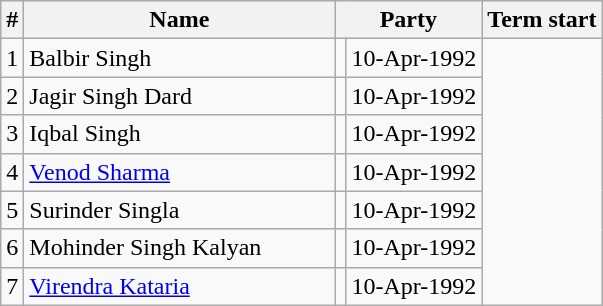<table class="wikitable">
<tr>
<th>#</th>
<th style="width:200px">Name</th>
<th colspan="2">Party</th>
<th>Term start</th>
</tr>
<tr>
<td>1</td>
<td>Balbir Singh</td>
<td></td>
<td>10-Apr-1992</td>
</tr>
<tr>
<td>2</td>
<td>Jagir Singh Dard</td>
<td></td>
<td>10-Apr-1992</td>
</tr>
<tr>
<td>3</td>
<td>Iqbal Singh</td>
<td></td>
<td>10-Apr-1992</td>
</tr>
<tr>
<td>4</td>
<td><a href='#'>Venod Sharma</a></td>
<td></td>
<td>10-Apr-1992</td>
</tr>
<tr>
<td>5</td>
<td>Surinder Singla</td>
<td></td>
<td>10-Apr-1992</td>
</tr>
<tr>
<td>6</td>
<td>Mohinder Singh Kalyan</td>
<td></td>
<td>10-Apr-1992</td>
</tr>
<tr>
<td>7</td>
<td><a href='#'>Virendra Kataria</a></td>
<td></td>
<td>10-Apr-1992</td>
</tr>
</table>
